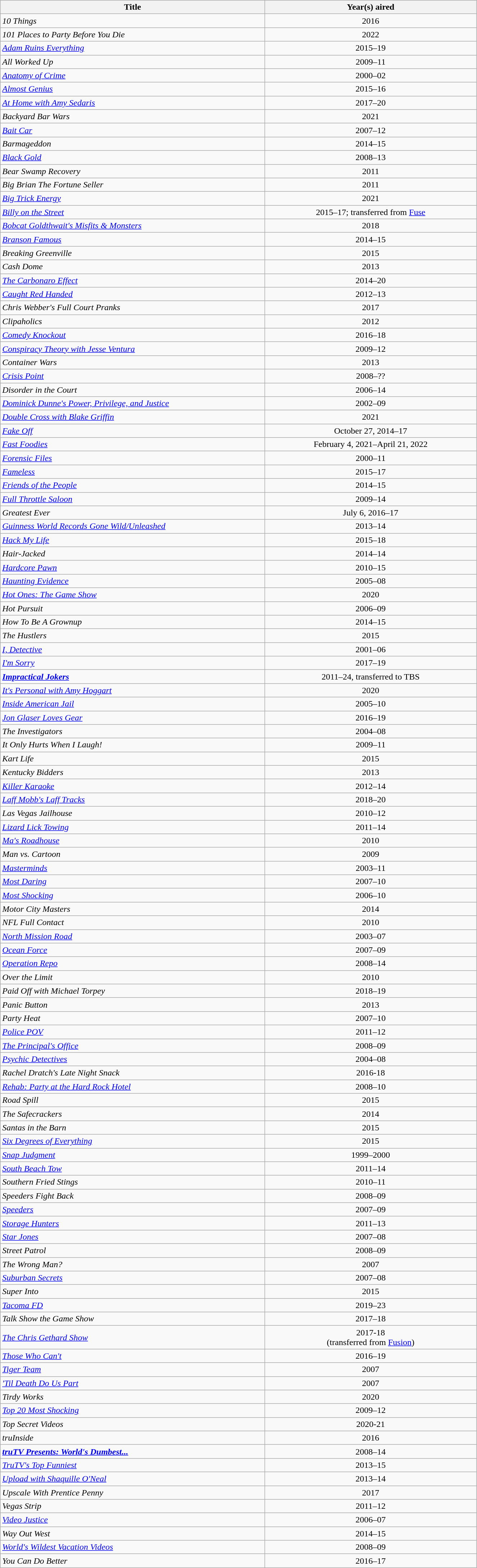<table class="wikitable plainrowheaders sortable" style="width:70%;text-align:center;">
<tr>
<th scope="col" style="width:25%;">Title</th>
<th scope="col" style="width:20%;">Year(s) aired</th>
</tr>
<tr>
<td scope="row" style="text-align:left;"><em>10 Things</em></td>
<td>2016</td>
</tr>
<tr>
<td scope="row" style="text-align:left;"><em>101 Places to Party Before You Die</em></td>
<td>2022</td>
</tr>
<tr>
<td scope="row" style="text-align:left;"><em><a href='#'>Adam Ruins Everything</a></em></td>
<td>2015–19</td>
</tr>
<tr>
<td scope="row" style="text-align:left;"><em>All Worked Up</em></td>
<td>2009–11</td>
</tr>
<tr>
<td scope="row" style="text-align:left;"><em><a href='#'>Anatomy of Crime</a></em></td>
<td>2000–02</td>
</tr>
<tr>
<td scope="row" style="text-align:left;"><em><a href='#'>Almost Genius</a></em></td>
<td>2015–16</td>
</tr>
<tr>
<td scope="row" style="text-align:left;"><em><a href='#'>At Home with Amy Sedaris</a></em></td>
<td>2017–20</td>
</tr>
<tr>
<td scope="row" style="text-align:left;"><em>Backyard Bar Wars</em></td>
<td>2021</td>
</tr>
<tr>
<td scope="row" style="text-align:left;"><em><a href='#'>Bait Car</a></em></td>
<td>2007–12</td>
</tr>
<tr>
<td scope="row" style="text-align:left;"><em>Barmageddon</em></td>
<td>2014–15</td>
</tr>
<tr>
<td scope="row" style="text-align:left;"><em><a href='#'>Black Gold</a></em></td>
<td>2008–13</td>
</tr>
<tr>
<td scope="row" style="text-align:left;"><em>Bear Swamp Recovery</em></td>
<td>2011</td>
</tr>
<tr>
<td scope="row" style="text-align:left;"><em>Big Brian The Fortune Seller</em></td>
<td>2011</td>
</tr>
<tr>
<td scope="row" style="text-align:left;"><em><a href='#'>Big Trick Energy</a></em></td>
<td>2021</td>
</tr>
<tr>
<td scope="row" style="text-align:left;"><em><a href='#'>Billy on the Street</a></em></td>
<td>2015–17; transferred from <a href='#'>Fuse</a></td>
</tr>
<tr>
<td scope="row" style="text-align:left;"><em><a href='#'>Bobcat Goldthwait's Misfits & Monsters</a></em></td>
<td>2018</td>
</tr>
<tr>
<td scope="row" style="text-align:left;"><em><a href='#'>Branson Famous</a></em></td>
<td>2014–15</td>
</tr>
<tr>
<td scope="row" style="text-align:left;"><em>Breaking Greenville</em></td>
<td>2015</td>
</tr>
<tr>
<td scope="row" style="text-align:left;"><em>Cash Dome</em></td>
<td>2013</td>
</tr>
<tr>
<td scope="row" style="text-align:left;"><em><a href='#'>The Carbonaro Effect</a></em></td>
<td>2014–20</td>
</tr>
<tr>
<td scope="row" style="text-align:left;"><em><a href='#'>Caught Red Handed</a></em></td>
<td>2012–13</td>
</tr>
<tr>
<td scope="row" style="text-align:left;"><em>Chris Webber's Full Court Pranks</em></td>
<td>2017</td>
</tr>
<tr>
<td scope="row" style="text-align:left;"><em>Clipaholics</em></td>
<td>2012</td>
</tr>
<tr>
<td scope="row" style="text-align:left;"><em><a href='#'>Comedy Knockout</a></em></td>
<td>2016–18</td>
</tr>
<tr>
<td scope="row" style="text-align:left;"><em><a href='#'>Conspiracy Theory with Jesse Ventura</a></em></td>
<td>2009–12</td>
</tr>
<tr>
<td scope="row" style="text-align:left;"><em>Container Wars</em></td>
<td>2013</td>
</tr>
<tr>
<td scope="row" style="text-align:left;"><em><a href='#'>Crisis Point</a></em></td>
<td>2008–??</td>
</tr>
<tr>
<td scope="row" style="text-align:left;"><em>Disorder in the Court</em></td>
<td>2006–14</td>
</tr>
<tr>
<td scope="row" style="text-align:left;"><em><a href='#'>Dominick Dunne's Power, Privilege, and Justice</a></em></td>
<td>2002–09</td>
</tr>
<tr>
<td scope="row" style="text-align:left;"><em><a href='#'>Double Cross with Blake Griffin</a></em></td>
<td>2021</td>
</tr>
<tr>
<td scope="row" style="text-align:left;"><em><a href='#'>Fake Off</a></em></td>
<td>October 27, 2014–17</td>
</tr>
<tr>
<td scope="row" style="text-align:left;"><em><a href='#'>Fast Foodies</a></em></td>
<td>February 4, 2021–April 21, 2022</td>
</tr>
<tr>
<td scope="row" style="text-align:left;"><em><a href='#'>Forensic Files</a></em></td>
<td>2000–11</td>
</tr>
<tr>
<td scope="row" style="text-align:left;"><em><a href='#'>Fameless</a></em></td>
<td>2015–17</td>
</tr>
<tr>
<td scope="row" style="text-align:left;"><em><a href='#'>Friends of the People</a></em></td>
<td>2014–15</td>
</tr>
<tr>
<td scope="row" style="text-align:left;"><em><a href='#'>Full Throttle Saloon</a></em></td>
<td>2009–14</td>
</tr>
<tr>
<td scope="row" style="text-align:left;"><em>Greatest Ever</em></td>
<td>July 6, 2016–17</td>
</tr>
<tr>
<td scope="row" style="text-align:left;"><em><a href='#'>Guinness World Records Gone Wild/Unleashed</a></em></td>
<td>2013–14</td>
</tr>
<tr>
<td scope="row" style="text-align:left;"><em><a href='#'>Hack My Life</a></em></td>
<td>2015–18</td>
</tr>
<tr>
<td scope="row" style="text-align:left;"><em>Hair-Jacked</em></td>
<td>2014–14</td>
</tr>
<tr>
<td scope="row" style="text-align:left;"><em><a href='#'>Hardcore Pawn</a></em></td>
<td>2010–15</td>
</tr>
<tr>
<td scope="row" style="text-align:left;"><em><a href='#'>Haunting Evidence</a></em></td>
<td>2005–08</td>
</tr>
<tr>
<td scope="row" style="text-align:left;"><em><a href='#'>Hot Ones: The Game Show</a></em></td>
<td>2020</td>
</tr>
<tr>
<td scope="row" style="text-align:left;"><em>Hot Pursuit</em></td>
<td>2006–09</td>
</tr>
<tr>
<td scope="row" style="text-align:left;"><em>How To Be A Grownup</em></td>
<td>2014–15</td>
</tr>
<tr>
<td scope="row" style="text-align:left;"><em>The Hustlers</em></td>
<td>2015</td>
</tr>
<tr>
<td scope="row" style="text-align:left;"><em><a href='#'>I, Detective</a></em></td>
<td>2001–06</td>
</tr>
<tr>
<td scope="row" style="text-align:left;"><em><a href='#'>I'm Sorry</a></em></td>
<td>2017–19</td>
</tr>
<tr>
<td scope="row" style="text-align:left;"><strong><em><a href='#'>Impractical Jokers</a></em></strong></td>
<td>2011–24, transferred to TBS</td>
</tr>
<tr>
<td scope="row" style="text-align:left;"><em><a href='#'>It's Personal with Amy Hoggart</a></em></td>
<td>2020</td>
</tr>
<tr>
<td scope="row" style="text-align:left;"><em><a href='#'>Inside American Jail</a></em></td>
<td>2005–10</td>
</tr>
<tr>
<td scope="row" style="text-align:left;"><em><a href='#'>Jon Glaser Loves Gear</a></em></td>
<td>2016–19</td>
</tr>
<tr>
<td scope="row" style="text-align:left;"><em>The Investigators</em></td>
<td>2004–08</td>
</tr>
<tr>
<td scope="row" style="text-align:left;"><em>It Only Hurts When I Laugh!</em></td>
<td>2009–11</td>
</tr>
<tr>
<td scope="row" style="text-align:left;"><em>Kart Life</em></td>
<td>2015</td>
</tr>
<tr>
<td scope="row" style="text-align:left;"><em>Kentucky Bidders</em></td>
<td>2013</td>
</tr>
<tr>
<td scope="row" style="text-align:left;"><em><a href='#'>Killer Karaoke</a></em></td>
<td>2012–14</td>
</tr>
<tr>
<td scope="row" style="text-align:left;"><em><a href='#'>Laff Mobb's Laff Tracks</a></em></td>
<td>2018–20</td>
</tr>
<tr>
<td scope="row" style="text-align:left;"><em>Las Vegas Jailhouse</em></td>
<td>2010–12</td>
</tr>
<tr>
<td scope="row" style="text-align:left;"><em><a href='#'>Lizard Lick Towing</a></em></td>
<td>2011–14</td>
</tr>
<tr>
<td scope="row" style="text-align:left;"><em><a href='#'>Ma's Roadhouse</a></em></td>
<td>2010</td>
</tr>
<tr>
<td scope="row" style="text-align:left;"><em>Man vs. Cartoon</em></td>
<td>2009</td>
</tr>
<tr>
<td scope="row" style="text-align:left;"><em><a href='#'>Masterminds</a></em></td>
<td>2003–11</td>
</tr>
<tr>
<td scope="row" style="text-align:left;"><em><a href='#'>Most Daring</a></em></td>
<td>2007–10</td>
</tr>
<tr>
<td scope="row" style="text-align:left;"><em><a href='#'>Most Shocking</a></em></td>
<td>2006–10</td>
</tr>
<tr>
<td scope="row" style="text-align:left;"><em>Motor City Masters</em></td>
<td>2014</td>
</tr>
<tr>
<td scope="row" style="text-align:left;"><em>NFL Full Contact</em></td>
<td>2010</td>
</tr>
<tr>
<td scope="row" style="text-align:left;"><em><a href='#'>North Mission Road</a></em></td>
<td>2003–07</td>
</tr>
<tr>
<td scope="row" style="text-align:left;"><em><a href='#'>Ocean Force</a></em></td>
<td>2007–09</td>
</tr>
<tr>
<td scope="row" style="text-align:left;"><em><a href='#'>Operation Repo</a></em></td>
<td>2008–14</td>
</tr>
<tr>
<td scope="row" style="text-align:left;"><em>Over the Limit</em></td>
<td>2010</td>
</tr>
<tr>
<td scope="row" style="text-align:left;"><em>Paid Off with Michael Torpey</em></td>
<td>2018–19</td>
</tr>
<tr>
<td scope="row" style="text-align:left;"><em>Panic Button</em></td>
<td>2013</td>
</tr>
<tr>
<td scope="row" style="text-align:left;"><em>Party Heat</em></td>
<td>2007–10</td>
</tr>
<tr>
<td scope="row" style="text-align:left;"><em><a href='#'>Police POV</a></em></td>
<td>2011–12</td>
</tr>
<tr>
<td scope="row" style="text-align:left;"><em><a href='#'>The Principal's Office</a></em></td>
<td>2008–09</td>
</tr>
<tr>
<td scope="row" style="text-align:left;"><em><a href='#'>Psychic Detectives</a></em></td>
<td>2004–08</td>
</tr>
<tr>
<td scope="row" style="text-align:left;"><em>Rachel Dratch's Late Night Snack</em></td>
<td>2016-18</td>
</tr>
<tr>
<td scope="row" style="text-align:left;"><em><a href='#'>Rehab: Party at the Hard Rock Hotel</a></em></td>
<td>2008–10</td>
</tr>
<tr>
<td scope="row" style="text-align:left;"><em>Road Spill</em></td>
<td>2015</td>
</tr>
<tr>
<td scope="row" style="text-align:left;"><em>The Safecrackers</em></td>
<td>2014</td>
</tr>
<tr>
<td scope="row" style="text-align:left;"><em>Santas in the Barn</em></td>
<td>2015</td>
</tr>
<tr>
<td scope="row" style="text-align:left;"><em><a href='#'>Six Degrees of Everything</a></em></td>
<td>2015</td>
</tr>
<tr>
<td scope="row" style="text-align:left;"><em><a href='#'>Snap Judgment</a></em></td>
<td>1999–2000</td>
</tr>
<tr>
<td scope="row" style="text-align:left;"><em><a href='#'>South Beach Tow</a></em></td>
<td>2011–14</td>
</tr>
<tr>
<td scope="row" style="text-align:left;"><em>Southern Fried Stings</em></td>
<td>2010–11</td>
</tr>
<tr>
<td scope="row" style="text-align:left;"><em>Speeders Fight Back</em></td>
<td>2008–09</td>
</tr>
<tr>
<td scope="row" style="text-align:left;"><em><a href='#'>Speeders</a></em></td>
<td>2007–09</td>
</tr>
<tr>
<td scope="row" style="text-align:left;"><em><a href='#'>Storage Hunters</a></em></td>
<td>2011–13</td>
</tr>
<tr>
<td scope="row" style="text-align:left;"><em><a href='#'>Star Jones</a></em></td>
<td>2007–08</td>
</tr>
<tr>
<td scope="row" style="text-align:left;"><em>Street Patrol</em></td>
<td>2008–09</td>
</tr>
<tr>
<td scope="row" style="text-align:left;"><em>The Wrong Man?</em></td>
<td>2007</td>
</tr>
<tr>
<td scope="row" style="text-align:left;"><em><a href='#'>Suburban Secrets</a></em></td>
<td>2007–08</td>
</tr>
<tr>
<td scope="row" style="text-align:left;"><em>Super Into</em></td>
<td>2015</td>
</tr>
<tr>
<td scope="row" style="text-align:left;"><em><a href='#'>Tacoma FD</a></em></td>
<td>2019–23</td>
</tr>
<tr>
<td scope="row" style="text-align:left;"><em>Talk Show the Game Show</em></td>
<td>2017–18</td>
</tr>
<tr>
<td scope="row" style="text-align:left;"><em><a href='#'>The Chris Gethard Show</a></em></td>
<td>2017-18<br>(transferred from <a href='#'>Fusion</a>)</td>
</tr>
<tr>
<td scope="row" style="text-align:left;"><em><a href='#'>Those Who Can't</a></em></td>
<td>2016–19</td>
</tr>
<tr>
<td scope="row" style="text-align:left;"><em><a href='#'>Tiger Team</a></em></td>
<td>2007</td>
</tr>
<tr>
<td scope="row" style="text-align:left;"><em><a href='#'>'Til Death Do Us Part</a></em></td>
<td>2007</td>
</tr>
<tr>
<td scope="row" style="text-align:left;"><em>Tirdy Works</em></td>
<td>2020</td>
</tr>
<tr>
<td scope="row" style="text-align:left;"><em><a href='#'>Top 20 Most Shocking</a></em></td>
<td>2009–12</td>
</tr>
<tr>
<td scope="row" style="text-align:left;"><em>Top Secret Videos</em></td>
<td>2020-21</td>
</tr>
<tr>
<td scope="row" style="text-align:left;"><em>truInside</em></td>
<td>2016</td>
</tr>
<tr>
<td scope="row" style="text-align:left;"><strong><em><a href='#'>truTV Presents: World's Dumbest...</a></em></strong></td>
<td>2008–14</td>
</tr>
<tr>
<td scope="row" style="text-align:left;"><em><a href='#'>TruTV's Top Funniest</a></em></td>
<td>2013–15</td>
</tr>
<tr>
<td scope="row" style="text-align:left;"><em><a href='#'>Upload with Shaquille O'Neal</a></em></td>
<td>2013–14</td>
</tr>
<tr>
<td scope="row" style="text-align:left;"><em>Upscale With Prentice Penny</em></td>
<td>2017</td>
</tr>
<tr>
<td scope="row" style="text-align:left;"><em>Vegas Strip</em></td>
<td>2011–12</td>
</tr>
<tr>
<td scope="row" style="text-align:left;"><em><a href='#'>Video Justice</a></em></td>
<td>2006–07</td>
</tr>
<tr>
<td scope="row" style="text-align:left;"><em>Way Out West</em></td>
<td>2014–15</td>
</tr>
<tr>
<td scope="row" style="text-align:left;"><em><a href='#'>World's Wildest Vacation Videos</a></em></td>
<td>2008–09</td>
</tr>
<tr>
<td scope="row" style="text-align:left;"><em>You Can Do Better</em></td>
<td>2016–17</td>
</tr>
</table>
